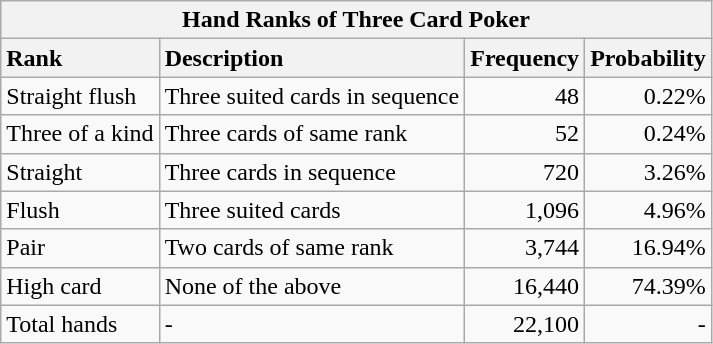<table class="wikitable">
<tr>
<th colspan=4>Hand Ranks of Three Card Poker</th>
</tr>
<tr>
<th style="text-align:left">Rank</th>
<th style="text-align:left">Description</th>
<th style="text-align:left">Frequency</th>
<th style="text-align:left">Probability</th>
</tr>
<tr>
<td>Straight flush</td>
<td align=right>Three suited cards in sequence</td>
<td align=right>48</td>
<td align=right>0.22%</td>
</tr>
<tr>
<td>Three of a kind</td>
<td align=left>Three cards of same rank</td>
<td align=right>52</td>
<td align=right>0.24%</td>
</tr>
<tr>
<td>Straight</td>
<td>Three cards in sequence</td>
<td align=right>720</td>
<td align=right>3.26%</td>
</tr>
<tr>
<td>Flush</td>
<td>Three suited cards</td>
<td align=right>1,096</td>
<td align=right>4.96%</td>
</tr>
<tr>
<td>Pair</td>
<td>Two cards of same rank</td>
<td align=right>3,744</td>
<td align=right>16.94%</td>
</tr>
<tr>
<td>High card</td>
<td>None of the above</td>
<td align=right>16,440</td>
<td align=right>74.39%</td>
</tr>
<tr>
<td>Total hands</td>
<td>-</td>
<td align=right>22,100</td>
<td align=right>-</td>
</tr>
</table>
